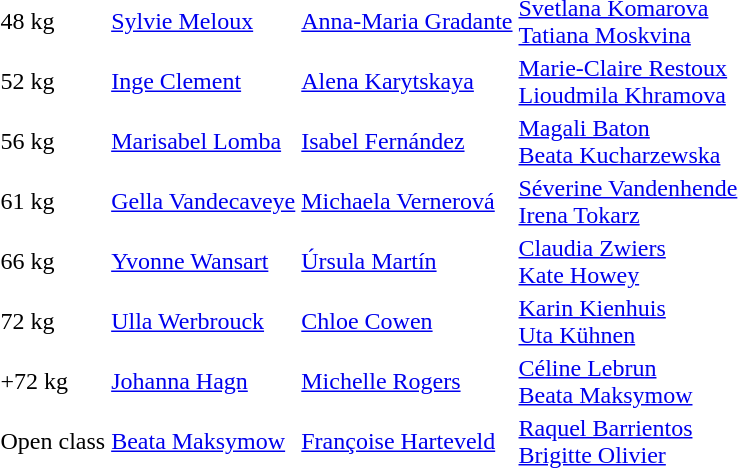<table>
<tr>
<td>48 kg</td>
<td> <a href='#'>Sylvie Meloux</a></td>
<td> <a href='#'>Anna-Maria Gradante</a></td>
<td> <a href='#'>Svetlana Komarova</a> <br>  <a href='#'>Tatiana Moskvina</a></td>
</tr>
<tr>
<td>52 kg</td>
<td> <a href='#'>Inge Clement</a></td>
<td> <a href='#'>Alena Karytskaya</a></td>
<td> <a href='#'>Marie-Claire Restoux</a> <br>  <a href='#'>Lioudmila Khramova</a></td>
</tr>
<tr>
<td>56 kg</td>
<td> <a href='#'>Marisabel Lomba</a></td>
<td> <a href='#'>Isabel Fernández</a></td>
<td> <a href='#'>Magali Baton</a> <br>  <a href='#'>Beata Kucharzewska</a></td>
</tr>
<tr>
<td>61 kg</td>
<td> <a href='#'>Gella Vandecaveye</a></td>
<td> <a href='#'>Michaela Vernerová</a></td>
<td> <a href='#'>Séverine Vandenhende</a> <br>  <a href='#'>Irena Tokarz</a></td>
</tr>
<tr>
<td>66 kg</td>
<td> <a href='#'>Yvonne Wansart</a></td>
<td> <a href='#'>Úrsula Martín</a></td>
<td> <a href='#'>Claudia Zwiers</a> <br>  <a href='#'>Kate Howey</a></td>
</tr>
<tr>
<td>72 kg</td>
<td> <a href='#'>Ulla Werbrouck</a></td>
<td> <a href='#'>Chloe Cowen</a></td>
<td> <a href='#'>Karin Kienhuis</a> <br>  <a href='#'>Uta Kühnen</a></td>
</tr>
<tr>
<td>+72 kg</td>
<td> <a href='#'>Johanna Hagn</a></td>
<td> <a href='#'>Michelle Rogers</a></td>
<td> <a href='#'>Céline Lebrun</a> <br>  <a href='#'>Beata Maksymow</a></td>
</tr>
<tr>
<td>Open class</td>
<td> <a href='#'>Beata Maksymow</a></td>
<td> <a href='#'>Françoise Harteveld</a></td>
<td> <a href='#'>Raquel Barrientos</a> <br>  <a href='#'>Brigitte Olivier</a></td>
</tr>
</table>
